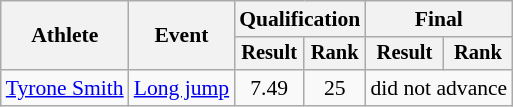<table class=wikitable style=font-size:90%>
<tr>
<th rowspan=2>Athlete</th>
<th rowspan=2>Event</th>
<th colspan=2>Qualification</th>
<th colspan=2>Final</th>
</tr>
<tr style=font-size:95%>
<th>Result</th>
<th>Rank</th>
<th>Result</th>
<th>Rank</th>
</tr>
<tr align=center>
<td align=left><a href='#'>Tyrone Smith</a></td>
<td align=left><a href='#'>Long jump</a></td>
<td>7.49</td>
<td>25</td>
<td colspan=2>did not advance</td>
</tr>
</table>
